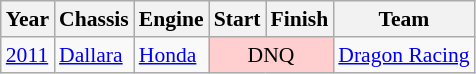<table class="wikitable" style="font-size: 90%;">
<tr>
<th>Year</th>
<th>Chassis</th>
<th>Engine</th>
<th>Start</th>
<th>Finish</th>
<th>Team</th>
</tr>
<tr>
<td><a href='#'>2011</a></td>
<td><a href='#'>Dallara</a></td>
<td><a href='#'>Honda</a></td>
<td colspan=2 align=center style="background:#FFCFCF;">DNQ</td>
<td nowrap><a href='#'>Dragon Racing</a></td>
</tr>
</table>
